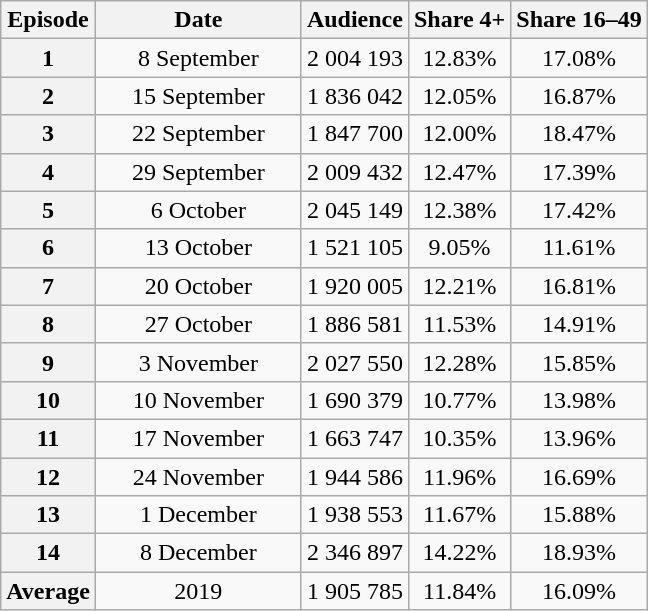<table class="wikitable sortable" style="text-align:center">
<tr>
<th>Episode</th>
<th scope="col" style="width:130px;">Date</th>
<th>Audience</th>
<th>Share 4+</th>
<th>Share 16–49</th>
</tr>
<tr>
<th>1</th>
<td>8 September</td>
<td>2 004 193</td>
<td>12.83%</td>
<td>17.08%</td>
</tr>
<tr>
<th>2</th>
<td>15 September</td>
<td>1 836 042</td>
<td>12.05%</td>
<td>16.87%</td>
</tr>
<tr>
<th>3</th>
<td>22 September</td>
<td>1 847 700</td>
<td>12.00%</td>
<td>18.47%</td>
</tr>
<tr>
<th>4</th>
<td>29 September</td>
<td>2 009 432</td>
<td>12.47%</td>
<td>17.39%</td>
</tr>
<tr>
<th>5</th>
<td>6 October</td>
<td>2 045 149</td>
<td>12.38%</td>
<td>17.42%</td>
</tr>
<tr>
<th>6</th>
<td>13 October</td>
<td>1 521 105</td>
<td>9.05%</td>
<td>11.61%</td>
</tr>
<tr>
<th>7</th>
<td>20 October</td>
<td>1 920 005</td>
<td>12.21%</td>
<td>16.81%</td>
</tr>
<tr>
<th>8</th>
<td>27 October</td>
<td>1 886 581</td>
<td>11.53%</td>
<td>14.91%</td>
</tr>
<tr>
<th>9</th>
<td>3 November</td>
<td>2 027 550</td>
<td>12.28%</td>
<td>15.85%</td>
</tr>
<tr>
<th>10</th>
<td>10 November</td>
<td>1 690 379</td>
<td>10.77%</td>
<td>13.98%</td>
</tr>
<tr>
<th>11</th>
<td>17 November</td>
<td>1 663 747</td>
<td>10.35%</td>
<td>13.96%</td>
</tr>
<tr>
<th>12</th>
<td>24 November</td>
<td>1 944 586</td>
<td>11.96%</td>
<td>16.69%</td>
</tr>
<tr>
<th>13</th>
<td>1 December</td>
<td>1 938 553</td>
<td>11.67%</td>
<td>15.88%</td>
</tr>
<tr>
<th>14</th>
<td>8 December</td>
<td>2 346 897</td>
<td>14.22%</td>
<td>18.93%</td>
</tr>
<tr>
<th>Average</th>
<td>2019</td>
<td>1 905 785</td>
<td>11.84%</td>
<td>16.09%</td>
</tr>
</table>
